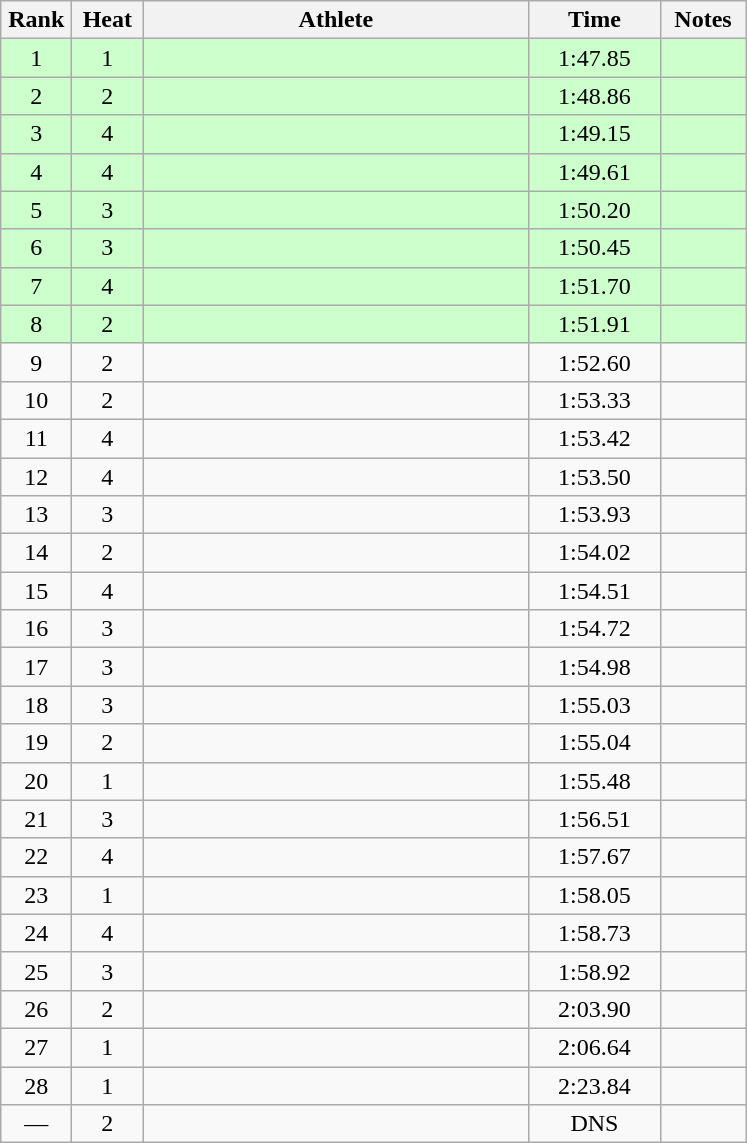<table class="wikitable" style="text-align:center">
<tr>
<th width=40>Rank</th>
<th width=40>Heat</th>
<th width=250>Athlete</th>
<th width=80>Time</th>
<th width=50>Notes</th>
</tr>
<tr bgcolor=ccffcc>
<td>1</td>
<td>1</td>
<td align=left></td>
<td>1:47.85</td>
<td></td>
</tr>
<tr bgcolor=ccffcc>
<td>2</td>
<td>2</td>
<td align=left></td>
<td>1:48.86</td>
<td></td>
</tr>
<tr bgcolor=ccffcc>
<td>3</td>
<td>4</td>
<td align=left></td>
<td>1:49.15</td>
<td></td>
</tr>
<tr bgcolor=ccffcc>
<td>4</td>
<td>4</td>
<td align=left></td>
<td>1:49.61</td>
<td></td>
</tr>
<tr bgcolor=ccffcc>
<td>5</td>
<td>3</td>
<td align=left></td>
<td>1:50.20</td>
<td></td>
</tr>
<tr bgcolor=ccffcc>
<td>6</td>
<td>3</td>
<td align=left></td>
<td>1:50.45</td>
<td></td>
</tr>
<tr bgcolor=ccffcc>
<td>7</td>
<td>4</td>
<td align=left></td>
<td>1:51.70</td>
<td></td>
</tr>
<tr bgcolor=ccffcc>
<td>8</td>
<td>2</td>
<td align=left></td>
<td>1:51.91</td>
<td></td>
</tr>
<tr>
<td>9</td>
<td>2</td>
<td align=left></td>
<td>1:52.60</td>
<td></td>
</tr>
<tr>
<td>10</td>
<td>2</td>
<td align=left></td>
<td>1:53.33</td>
<td></td>
</tr>
<tr>
<td>11</td>
<td>4</td>
<td align=left></td>
<td>1:53.42</td>
<td></td>
</tr>
<tr>
<td>12</td>
<td>4</td>
<td align=left></td>
<td>1:53.50</td>
<td></td>
</tr>
<tr>
<td>13</td>
<td>3</td>
<td align=left></td>
<td>1:53.93</td>
<td></td>
</tr>
<tr>
<td>14</td>
<td>2</td>
<td align=left></td>
<td>1:54.02</td>
<td></td>
</tr>
<tr>
<td>15</td>
<td>4</td>
<td align=left></td>
<td>1:54.51</td>
<td></td>
</tr>
<tr>
<td>16</td>
<td>3</td>
<td align=left></td>
<td>1:54.72</td>
<td></td>
</tr>
<tr>
<td>17</td>
<td>3</td>
<td align=left></td>
<td>1:54.98</td>
<td></td>
</tr>
<tr>
<td>18</td>
<td>3</td>
<td align=left></td>
<td>1:55.03</td>
<td></td>
</tr>
<tr>
<td>19</td>
<td>2</td>
<td align=left></td>
<td>1:55.04</td>
<td></td>
</tr>
<tr>
<td>20</td>
<td>1</td>
<td align=left></td>
<td>1:55.48</td>
<td></td>
</tr>
<tr>
<td>21</td>
<td>3</td>
<td align=left></td>
<td>1:56.51</td>
<td></td>
</tr>
<tr>
<td>22</td>
<td>4</td>
<td align=left></td>
<td>1:57.67</td>
<td></td>
</tr>
<tr>
<td>23</td>
<td>1</td>
<td align=left></td>
<td>1:58.05</td>
<td></td>
</tr>
<tr>
<td>24</td>
<td>4</td>
<td align=left></td>
<td>1:58.73</td>
<td></td>
</tr>
<tr>
<td>25</td>
<td>3</td>
<td align=left></td>
<td>1:58.92</td>
<td></td>
</tr>
<tr>
<td>26</td>
<td>2</td>
<td align=left></td>
<td>2:03.90</td>
<td></td>
</tr>
<tr>
<td>27</td>
<td>1</td>
<td align=left></td>
<td>2:06.64</td>
<td></td>
</tr>
<tr>
<td>28</td>
<td>1</td>
<td align=left></td>
<td>2:23.84</td>
<td></td>
</tr>
<tr>
<td>—</td>
<td>2</td>
<td align=left></td>
<td>DNS</td>
<td></td>
</tr>
</table>
